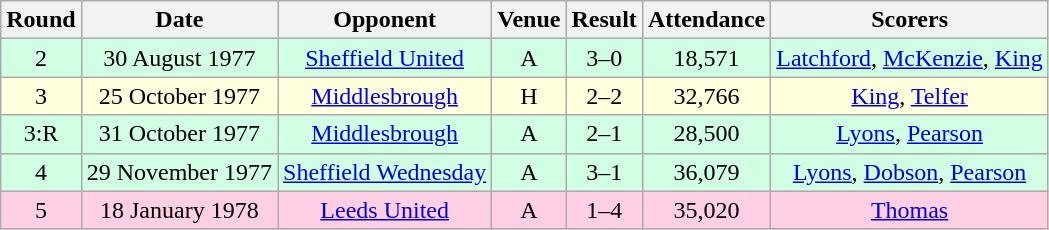<table class="wikitable" style="text-align:center">
<tr>
<th>Round</th>
<th>Date</th>
<th>Opponent</th>
<th>Venue</th>
<th>Result</th>
<th>Attendance</th>
<th>Scorers</th>
</tr>
<tr style="background-color: #d0ffe3;">
<td>2</td>
<td>30 August 1977</td>
<td><a href='#'>Sheffield United</a></td>
<td>A</td>
<td>3–0</td>
<td>18,571</td>
<td><a href='#'>Latchford</a>, <a href='#'>McKenzie</a>, <a href='#'>King</a></td>
</tr>
<tr style="background-color: #ffffdd;">
<td>3</td>
<td>25 October 1977</td>
<td><a href='#'>Middlesbrough</a></td>
<td>H</td>
<td>2–2</td>
<td>32,766</td>
<td><a href='#'>King</a>, <a href='#'>Telfer</a></td>
</tr>
<tr style="background-color: #d0ffe3;">
<td>3:R</td>
<td>31 October 1977</td>
<td><a href='#'>Middlesbrough</a></td>
<td>A</td>
<td>2–1</td>
<td>28,500</td>
<td><a href='#'>Lyons</a>, <a href='#'>Pearson</a></td>
</tr>
<tr style="background-color: #d0ffe3;">
<td>4</td>
<td>29 November 1977</td>
<td><a href='#'>Sheffield Wednesday</a></td>
<td>A</td>
<td>3–1</td>
<td>36,079</td>
<td><a href='#'>Lyons</a>, <a href='#'>Dobson</a>, <a href='#'>Pearson</a></td>
</tr>
<tr style="background-color: #ffd0e3;">
<td>5</td>
<td>18 January 1978</td>
<td><a href='#'>Leeds United</a></td>
<td>A</td>
<td>1–4</td>
<td>35,020</td>
<td><a href='#'>Thomas</a></td>
</tr>
</table>
